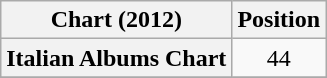<table class="wikitable plainrowheaders">
<tr>
<th>Chart (2012)</th>
<th>Position</th>
</tr>
<tr>
<th scope="row">Italian Albums Chart</th>
<td style="text-align:center;">44</td>
</tr>
<tr>
</tr>
</table>
